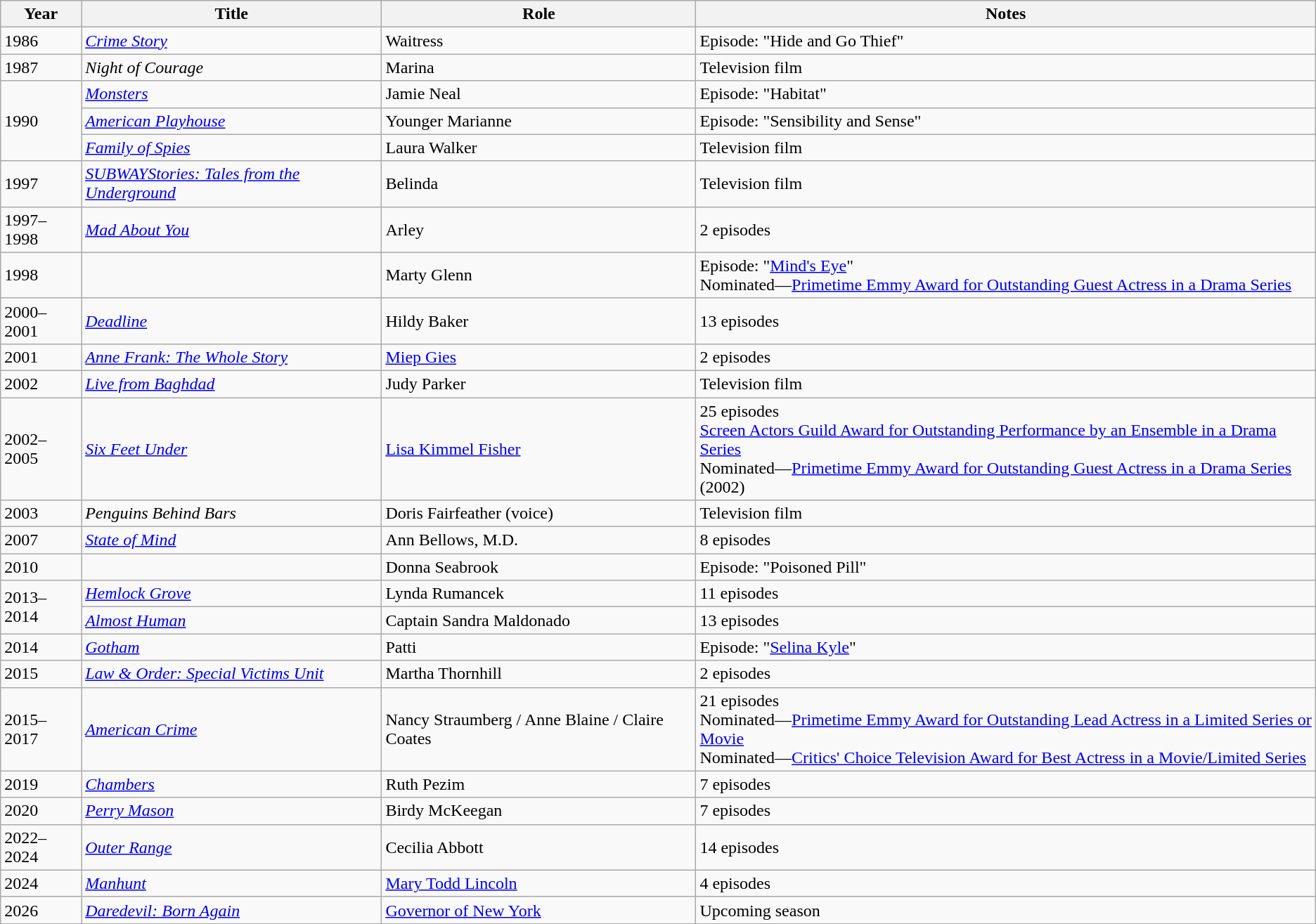<table class="wikitable sortable">
<tr>
<th>Year</th>
<th>Title</th>
<th>Role</th>
<th class="unsortable">Notes</th>
</tr>
<tr>
<td>1986</td>
<td><em><a href='#'>Crime Story</a></em></td>
<td>Waitress</td>
<td>Episode: "Hide and Go Thief"</td>
</tr>
<tr>
<td>1987</td>
<td><em>Night of Courage</em></td>
<td>Marina</td>
<td>Television film</td>
</tr>
<tr>
<td rowspan=3>1990</td>
<td><em><a href='#'>Monsters</a></em></td>
<td>Jamie Neal</td>
<td>Episode: "Habitat"</td>
</tr>
<tr>
<td><em><a href='#'>American Playhouse</a></em></td>
<td>Younger Marianne</td>
<td>Episode: "Sensibility and Sense"</td>
</tr>
<tr>
<td><em><a href='#'>Family of Spies</a></em></td>
<td>Laura Walker</td>
<td>Television film</td>
</tr>
<tr>
<td>1997</td>
<td><em><a href='#'>SUBWAYStories: Tales from the Underground</a></em></td>
<td>Belinda</td>
<td>Television film</td>
</tr>
<tr>
<td>1997–1998</td>
<td><em><a href='#'>Mad About You</a></em></td>
<td>Arley</td>
<td>2 episodes</td>
</tr>
<tr>
<td>1998</td>
<td><em></em></td>
<td>Marty Glenn</td>
<td>Episode: "<a href='#'>Mind's Eye</a>"<br>Nominated—<a href='#'>Primetime Emmy Award for Outstanding Guest Actress in a Drama Series</a></td>
</tr>
<tr>
<td>2000–2001</td>
<td><em><a href='#'>Deadline</a></em></td>
<td>Hildy Baker</td>
<td>13 episodes</td>
</tr>
<tr>
<td>2001</td>
<td><em><a href='#'>Anne Frank: The Whole Story</a></em></td>
<td><a href='#'>Miep Gies</a></td>
<td>2 episodes</td>
</tr>
<tr>
<td>2002</td>
<td><em><a href='#'>Live from Baghdad</a></em></td>
<td>Judy Parker</td>
<td>Television film</td>
</tr>
<tr>
<td>2002–2005</td>
<td><em><a href='#'>Six Feet Under</a></em></td>
<td><a href='#'>Lisa Kimmel Fisher</a></td>
<td>25 episodes<br><a href='#'>Screen Actors Guild Award for Outstanding Performance by an Ensemble in a Drama Series</a><br>Nominated—<a href='#'>Primetime Emmy Award for Outstanding Guest Actress in a Drama Series</a> (2002)</td>
</tr>
<tr>
<td>2003</td>
<td><em>Penguins Behind Bars</em></td>
<td>Doris Fairfeather (voice)</td>
<td>Television film</td>
</tr>
<tr>
<td>2007</td>
<td><em><a href='#'>State of Mind</a></em></td>
<td>Ann Bellows, M.D.</td>
<td>8 episodes</td>
</tr>
<tr>
<td>2010</td>
<td><em></em></td>
<td>Donna Seabrook</td>
<td>Episode: "Poisoned Pill"</td>
</tr>
<tr>
<td rowspan=2>2013–2014</td>
<td><em><a href='#'>Hemlock Grove</a></em></td>
<td>Lynda Rumancek</td>
<td>11 episodes</td>
</tr>
<tr>
<td><em><a href='#'>Almost Human</a></em></td>
<td>Captain Sandra Maldonado</td>
<td>13 episodes</td>
</tr>
<tr>
<td>2014</td>
<td><em><a href='#'>Gotham</a></em></td>
<td>Patti</td>
<td>Episode: "<a href='#'>Selina Kyle</a>"</td>
</tr>
<tr>
<td>2015</td>
<td><em><a href='#'>Law & Order: Special Victims Unit</a></em></td>
<td>Martha Thornhill</td>
<td>2 episodes</td>
</tr>
<tr>
<td>2015–2017</td>
<td><em><a href='#'>American Crime</a></em></td>
<td>Nancy Straumberg / Anne Blaine / Claire Coates</td>
<td>21 episodes<br>Nominated—<a href='#'>Primetime Emmy Award for Outstanding Lead Actress in a Limited Series or Movie</a><br>Nominated—<a href='#'>Critics' Choice Television Award for Best Actress in a Movie/Limited Series</a></td>
</tr>
<tr>
<td>2019</td>
<td><em><a href='#'>Chambers</a></em></td>
<td>Ruth Pezim</td>
<td>7 episodes</td>
</tr>
<tr>
<td>2020</td>
<td><em><a href='#'>Perry Mason</a></em></td>
<td>Birdy McKeegan</td>
<td>7 episodes</td>
</tr>
<tr>
<td>2022–2024</td>
<td><em><a href='#'>Outer Range</a></em></td>
<td>Cecilia Abbott</td>
<td>14 episodes</td>
</tr>
<tr>
<td>2024</td>
<td><em><a href='#'>Manhunt</a></em></td>
<td><a href='#'>Mary Todd Lincoln</a></td>
<td>4 episodes</td>
</tr>
<tr>
<td>2026</td>
<td><em><a href='#'>Daredevil: Born Again</a></em></td>
<td><a href='#'>Governor of New York</a></td>
<td>Upcoming season</td>
</tr>
</table>
